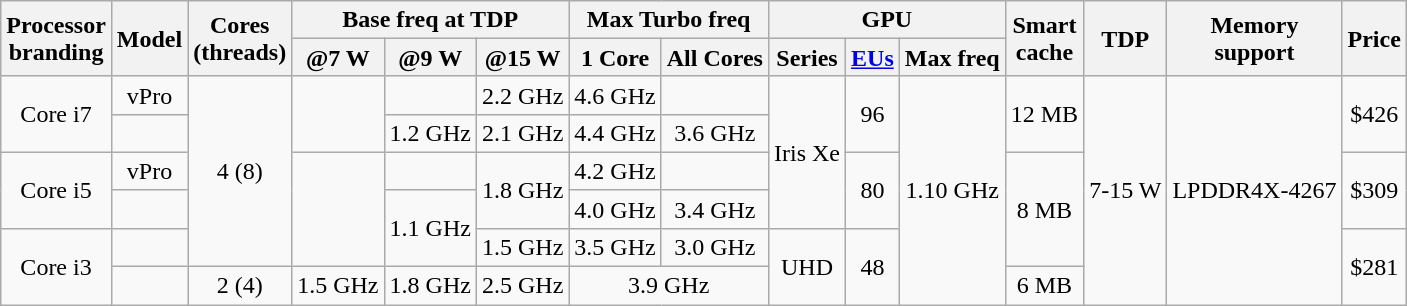<table class="wikitable sortable" style="text-align: center;">
<tr>
<th rowspan="2">Processor<br>branding</th>
<th rowspan="2">Model</th>
<th rowspan="2">Cores<br>(threads)</th>
<th colspan="3">Base freq at TDP</th>
<th colspan="2">Max Turbo freq</th>
<th colspan="3">GPU</th>
<th rowspan="2">Smart<br>cache</th>
<th rowspan="2">TDP</th>
<th rowspan="2">Memory<br>support</th>
<th rowspan="2">Price</th>
</tr>
<tr style="line-height:110%;">
<th>@7 W</th>
<th>@9 W</th>
<th>@15 W</th>
<th>1 Core</th>
<th>All Cores</th>
<th>Series</th>
<th><a href='#'>EUs</a></th>
<th>Max freq</th>
</tr>
<tr>
<td rowspan="2">Core i7</td>
<td> vPro</td>
<td rowspan="5">4 (8)</td>
<td rowspan="2"></td>
<td></td>
<td>2.2 GHz</td>
<td>4.6 GHz</td>
<td></td>
<td rowspan="4">Iris Xe</td>
<td rowspan="2">96</td>
<td rowspan="6">1.10 GHz</td>
<td rowspan="2">12 MB</td>
<td rowspan="6">7-15 W</td>
<td rowspan="6">LPDDR4X-4267</td>
<td rowspan="2">$426</td>
</tr>
<tr>
<td></td>
<td>1.2 GHz</td>
<td>2.1 GHz</td>
<td>4.4 GHz</td>
<td>3.6 GHz</td>
</tr>
<tr>
<td rowspan="2">Core i5</td>
<td> vPro</td>
<td rowspan="3"></td>
<td></td>
<td rowspan="2">1.8 GHz</td>
<td>4.2 GHz</td>
<td></td>
<td rowspan="2">80</td>
<td rowspan="3">8 MB</td>
<td rowspan="2">$309</td>
</tr>
<tr>
<td></td>
<td rowspan="2">1.1 GHz</td>
<td>4.0 GHz</td>
<td>3.4 GHz</td>
</tr>
<tr>
<td rowspan="2">Core i3</td>
<td></td>
<td>1.5 GHz</td>
<td>3.5 GHz</td>
<td>3.0 GHz</td>
<td rowspan="2">UHD</td>
<td rowspan="2">48</td>
<td rowspan="2">$281</td>
</tr>
<tr>
<td></td>
<td>2 (4)</td>
<td>1.5 GHz</td>
<td>1.8 GHz</td>
<td>2.5 GHz</td>
<td colspan="2">3.9 GHz</td>
<td>6 MB</td>
</tr>
</table>
